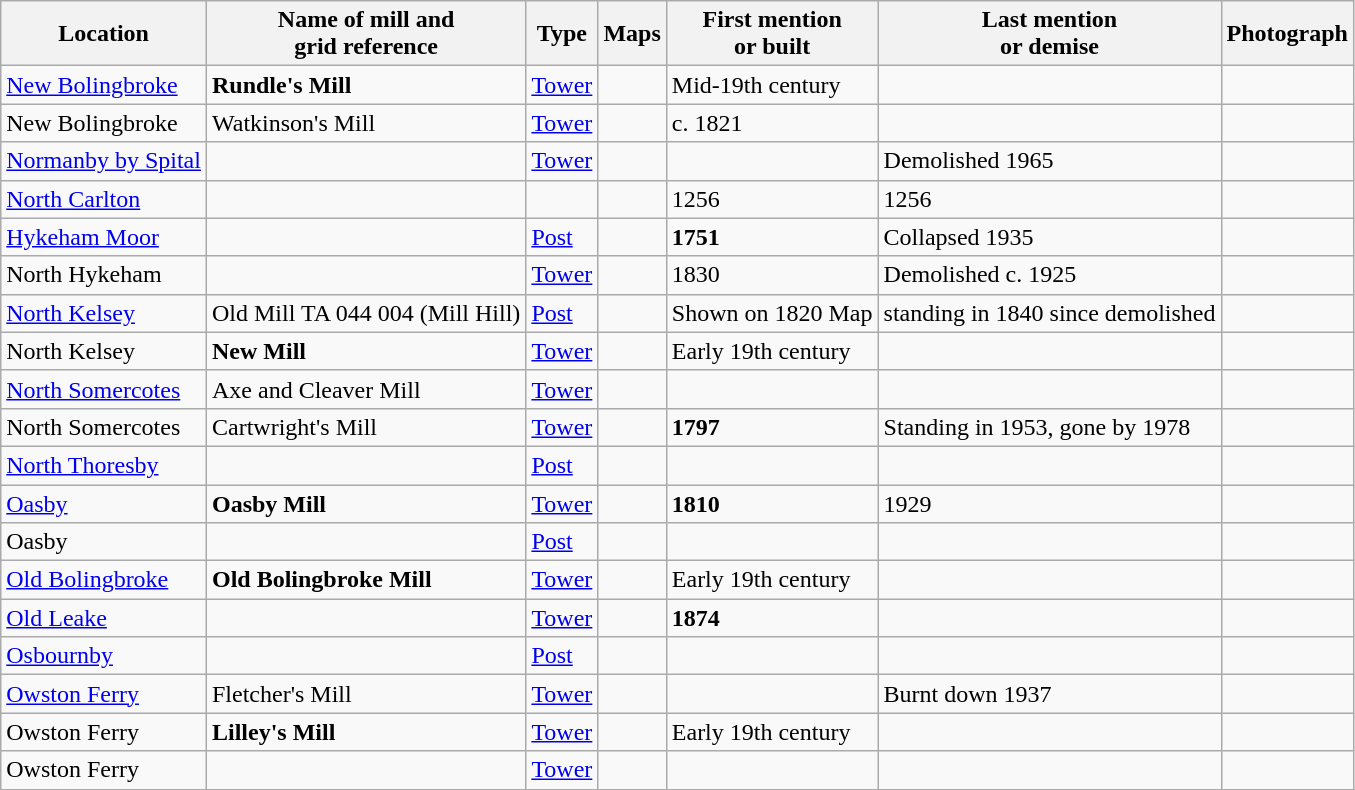<table class="wikitable">
<tr>
<th>Location</th>
<th>Name of mill and<br>grid reference</th>
<th>Type</th>
<th>Maps</th>
<th>First mention<br>or built</th>
<th>Last mention<br> or demise</th>
<th>Photograph</th>
</tr>
<tr>
<td><a href='#'>New Bolingbroke</a></td>
<td><strong>Rundle's Mill</strong><br></td>
<td><a href='#'>Tower</a></td>
<td></td>
<td>Mid-19th century</td>
<td></td>
<td></td>
</tr>
<tr>
<td>New Bolingbroke</td>
<td>Watkinson's Mill<br></td>
<td><a href='#'>Tower</a></td>
<td></td>
<td>c. 1821</td>
<td></td>
<td></td>
</tr>
<tr>
<td><a href='#'>Normanby by Spital</a></td>
<td></td>
<td><a href='#'>Tower</a></td>
<td></td>
<td></td>
<td>Demolished 1965</td>
<td></td>
</tr>
<tr>
<td><a href='#'>North Carlton</a></td>
<td></td>
<td></td>
<td></td>
<td>1256</td>
<td>1256</td>
<td></td>
</tr>
<tr>
<td><a href='#'>Hykeham Moor</a></td>
<td></td>
<td><a href='#'>Post</a></td>
<td></td>
<td><strong>1751</strong></td>
<td>Collapsed 1935</td>
<td></td>
</tr>
<tr>
<td>North Hykeham</td>
<td></td>
<td><a href='#'>Tower</a></td>
<td></td>
<td>1830</td>
<td>Demolished c. 1925<br></td>
<td></td>
</tr>
<tr>
<td><a href='#'>North Kelsey</a></td>
<td>Old Mill TA 044 004 (Mill Hill)</td>
<td><a href='#'>Post</a></td>
<td></td>
<td>Shown on 1820 Map</td>
<td>standing in 1840 since demolished</td>
<td></td>
</tr>
<tr>
<td>North Kelsey</td>
<td><strong>New Mill</strong><br></td>
<td><a href='#'>Tower</a></td>
<td></td>
<td>Early 19th century</td>
<td></td>
<td></td>
</tr>
<tr>
<td><a href='#'>North Somercotes</a></td>
<td>Axe and Cleaver Mill</td>
<td><a href='#'>Tower</a></td>
<td></td>
<td></td>
<td></td>
<td></td>
</tr>
<tr>
<td>North Somercotes</td>
<td>Cartwright's Mill</td>
<td><a href='#'>Tower</a></td>
<td></td>
<td><strong>1797</strong></td>
<td>Standing in 1953, gone by 1978</td>
<td></td>
</tr>
<tr>
<td><a href='#'>North Thoresby</a></td>
<td></td>
<td><a href='#'>Post</a></td>
<td></td>
<td></td>
<td></td>
<td></td>
</tr>
<tr>
<td><a href='#'>Oasby</a></td>
<td><strong>Oasby Mill</strong><br></td>
<td><a href='#'>Tower</a></td>
<td></td>
<td><strong>1810</strong></td>
<td>1929 <br> </td>
<td></td>
</tr>
<tr>
<td>Oasby</td>
<td></td>
<td><a href='#'>Post</a></td>
<td></td>
<td></td>
<td></td>
<td></td>
</tr>
<tr>
<td><a href='#'>Old Bolingbroke</a></td>
<td><strong>Old Bolingbroke Mill</strong><br></td>
<td><a href='#'>Tower</a></td>
<td></td>
<td>Early 19th century</td>
<td></td>
<td></td>
</tr>
<tr>
<td><a href='#'>Old Leake</a></td>
<td></td>
<td><a href='#'>Tower</a></td>
<td></td>
<td><strong>1874</strong></td>
<td></td>
<td></td>
</tr>
<tr>
<td><a href='#'>Osbournby</a></td>
<td></td>
<td><a href='#'>Post</a></td>
<td></td>
<td></td>
<td></td>
<td></td>
</tr>
<tr>
<td><a href='#'>Owston Ferry</a></td>
<td>Fletcher's Mill<br></td>
<td><a href='#'>Tower</a></td>
<td></td>
<td></td>
<td>Burnt down 1937</td>
<td></td>
</tr>
<tr>
<td>Owston Ferry</td>
<td><strong>Lilley's Mill</strong><br></td>
<td><a href='#'>Tower</a></td>
<td></td>
<td>Early 19th century</td>
<td></td>
<td></td>
</tr>
<tr>
<td>Owston Ferry</td>
<td></td>
<td><a href='#'>Tower</a></td>
<td></td>
<td></td>
<td></td>
<td></td>
</tr>
</table>
